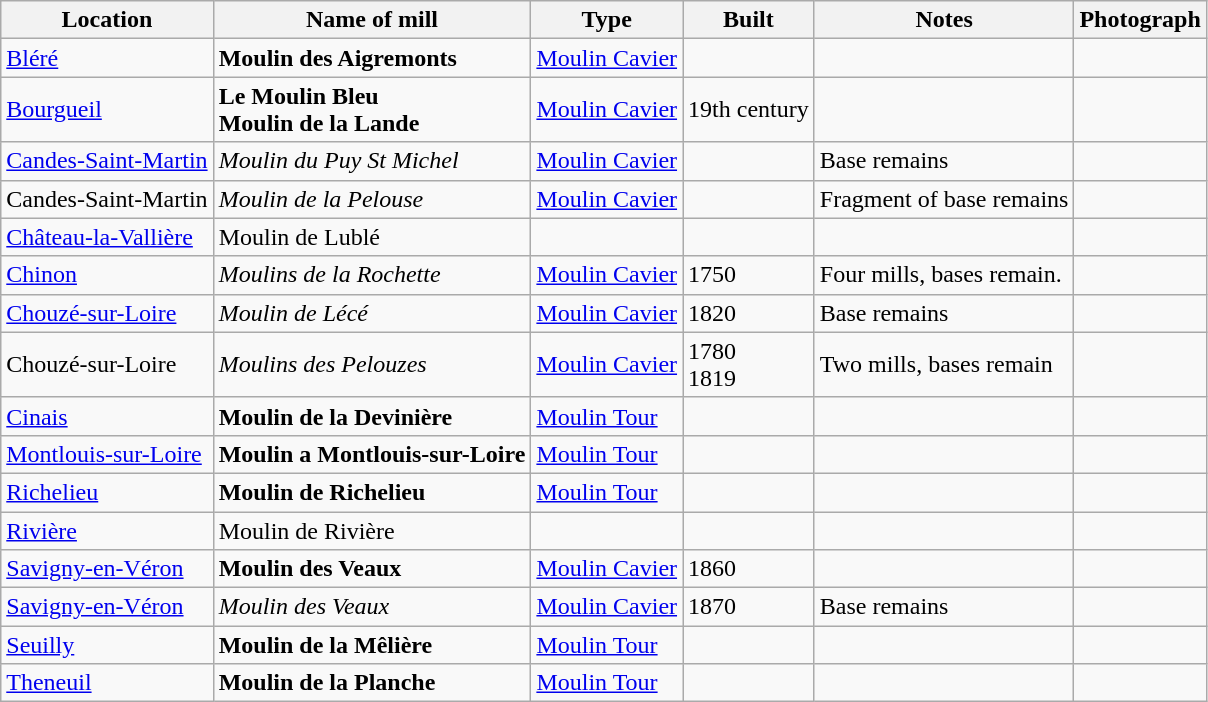<table class="wikitable">
<tr>
<th>Location</th>
<th>Name of mill</th>
<th>Type</th>
<th>Built</th>
<th>Notes</th>
<th>Photograph</th>
</tr>
<tr>
<td><a href='#'>Bléré</a></td>
<td><strong>Moulin des Aigremonts</strong></td>
<td><a href='#'>Moulin Cavier</a></td>
<td></td>
<td> </td>
<td></td>
</tr>
<tr>
<td><a href='#'>Bourgueil</a></td>
<td><strong>Le Moulin Bleu<br>Moulin de la Lande</strong></td>
<td><a href='#'>Moulin Cavier</a></td>
<td>19th century</td>
<td> </td>
<td></td>
</tr>
<tr>
<td><a href='#'>Candes-Saint-Martin</a></td>
<td><em>Moulin du Puy St Michel</em></td>
<td><a href='#'>Moulin Cavier</a></td>
<td></td>
<td>Base remains<br> </td>
<td></td>
</tr>
<tr>
<td>Candes-Saint-Martin</td>
<td><em>Moulin de la Pelouse</em></td>
<td><a href='#'>Moulin Cavier</a></td>
<td></td>
<td>Fragment of base remains<br> </td>
<td></td>
</tr>
<tr>
<td><a href='#'>Château-la-Vallière</a></td>
<td>Moulin de Lublé</td>
<td></td>
<td></td>
<td></td>
<td></td>
</tr>
<tr>
<td><a href='#'>Chinon</a></td>
<td><em>Moulins de la Rochette</em></td>
<td><a href='#'>Moulin Cavier</a></td>
<td>1750</td>
<td>Four mills, bases remain.<br> </td>
<td></td>
</tr>
<tr>
<td><a href='#'>Chouzé-sur-Loire</a></td>
<td><em>Moulin de Lécé</em></td>
<td><a href='#'>Moulin Cavier</a></td>
<td>1820</td>
<td>Base remains<br> </td>
<td></td>
</tr>
<tr>
<td>Chouzé-sur-Loire</td>
<td><em>Moulins des Pelouzes</em></td>
<td><a href='#'>Moulin Cavier</a></td>
<td>1780<br>1819</td>
<td>Two mills, bases remain<br> </td>
<td></td>
</tr>
<tr>
<td><a href='#'>Cinais</a></td>
<td><strong>Moulin de la Devinière</strong></td>
<td><a href='#'>Moulin Tour</a></td>
<td></td>
<td> </td>
<td></td>
</tr>
<tr>
<td><a href='#'>Montlouis-sur-Loire</a></td>
<td><strong>Moulin a Montlouis-sur-Loire</strong></td>
<td><a href='#'>Moulin Tour</a></td>
<td></td>
<td> </td>
<td></td>
</tr>
<tr>
<td><a href='#'>Richelieu</a></td>
<td><strong>Moulin de Richelieu</strong></td>
<td><a href='#'>Moulin Tour</a></td>
<td></td>
<td> </td>
<td></td>
</tr>
<tr>
<td><a href='#'>Rivière</a></td>
<td>Moulin de Rivière</td>
<td></td>
<td></td>
<td></td>
<td></td>
</tr>
<tr>
<td><a href='#'>Savigny-en-Véron</a></td>
<td><strong>Moulin des Veaux</strong></td>
<td><a href='#'>Moulin Cavier</a></td>
<td>1860</td>
<td> </td>
<td></td>
</tr>
<tr>
<td><a href='#'>Savigny-en-Véron</a></td>
<td><em>Moulin des Veaux</em></td>
<td><a href='#'>Moulin Cavier</a></td>
<td>1870</td>
<td>Base remains<br> </td>
<td></td>
</tr>
<tr>
<td><a href='#'>Seuilly</a></td>
<td><strong>Moulin de la Mêlière</strong></td>
<td><a href='#'>Moulin Tour</a></td>
<td></td>
<td> </td>
<td></td>
</tr>
<tr>
<td><a href='#'>Theneuil</a></td>
<td><strong>Moulin de la Planche</strong></td>
<td><a href='#'>Moulin Tour</a></td>
<td></td>
<td> </td>
<td></td>
</tr>
</table>
